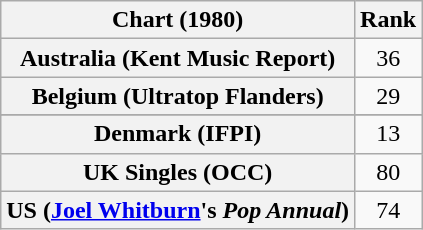<table class="wikitable sortable plainrowheaders" style="text-align:center">
<tr>
<th>Chart (1980)</th>
<th>Rank</th>
</tr>
<tr>
<th scope="row">Australia (Kent Music Report)</th>
<td>36</td>
</tr>
<tr>
<th scope="row">Belgium (Ultratop Flanders)</th>
<td>29</td>
</tr>
<tr>
</tr>
<tr>
<th scope="row">Denmark (IFPI)</th>
<td>13</td>
</tr>
<tr>
<th scope="row">UK Singles (OCC)</th>
<td>80</td>
</tr>
<tr>
<th scope="row">US (<a href='#'>Joel Whitburn</a>'s <em>Pop Annual</em>)</th>
<td>74</td>
</tr>
</table>
